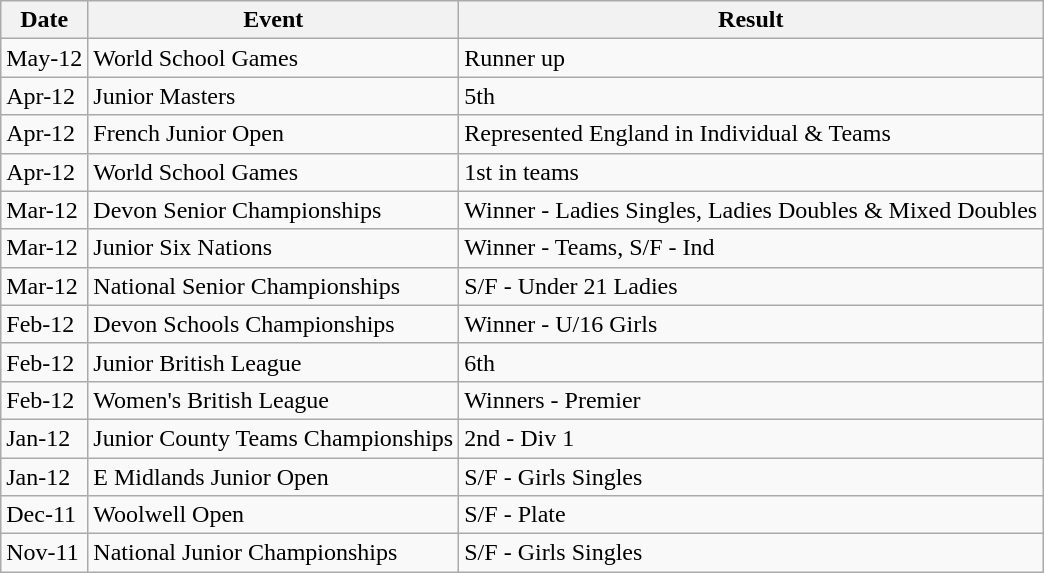<table class="wikitable">
<tr>
<th>Date</th>
<th>Event</th>
<th>Result</th>
</tr>
<tr>
<td>May-12</td>
<td>World School Games</td>
<td>Runner up</td>
</tr>
<tr>
<td>Apr-12</td>
<td>Junior Masters</td>
<td>5th</td>
</tr>
<tr>
<td>Apr-12</td>
<td>French Junior Open</td>
<td>Represented England in Individual & Teams</td>
</tr>
<tr>
<td>Apr-12</td>
<td>World School Games</td>
<td>1st in teams</td>
</tr>
<tr>
<td>Mar-12</td>
<td>Devon Senior Championships</td>
<td>Winner - Ladies Singles, Ladies Doubles & Mixed Doubles</td>
</tr>
<tr>
<td>Mar-12</td>
<td>Junior Six Nations</td>
<td>Winner - Teams, S/F - Ind</td>
</tr>
<tr>
<td>Mar-12</td>
<td>National Senior Championships</td>
<td>S/F - Under 21 Ladies</td>
</tr>
<tr>
<td>Feb-12</td>
<td>Devon Schools Championships</td>
<td>Winner - U/16 Girls</td>
</tr>
<tr>
<td>Feb-12</td>
<td>Junior British League</td>
<td>6th</td>
</tr>
<tr>
<td>Feb-12</td>
<td>Women's British League</td>
<td>Winners - Premier</td>
</tr>
<tr>
<td>Jan-12</td>
<td>Junior County Teams Championships</td>
<td>2nd - Div 1</td>
</tr>
<tr>
<td>Jan-12</td>
<td>E Midlands Junior Open</td>
<td>S/F - Girls Singles</td>
</tr>
<tr>
<td>Dec-11</td>
<td>Woolwell Open</td>
<td>S/F - Plate</td>
</tr>
<tr>
<td>Nov-11</td>
<td>National Junior Championships</td>
<td>S/F - Girls Singles</td>
</tr>
</table>
